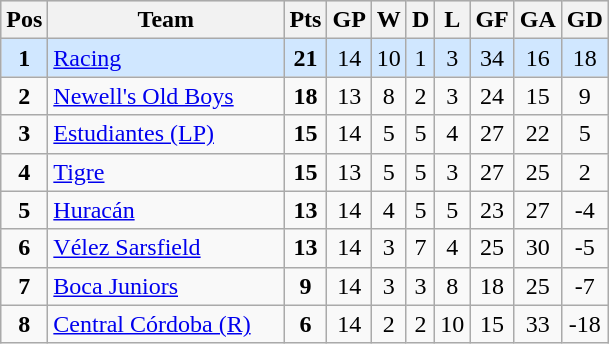<table class="wikitable sortable" style="text-align: center;">
<tr style="background:#dddddd;">
<th>Pos</th>
<th width="150">Team</th>
<th>Pts</th>
<th>GP</th>
<th>W</th>
<th>D</th>
<th>L</th>
<th>GF</th>
<th>GA</th>
<th>GD</th>
</tr>
<tr style="background: #d0e7ff;">
<td><strong>1</strong></td>
<td align="left"><a href='#'>Racing</a></td>
<td><strong>21</strong></td>
<td>14</td>
<td>10</td>
<td>1</td>
<td>3</td>
<td>34</td>
<td>16</td>
<td>18</td>
</tr>
<tr>
<td><strong>2</strong></td>
<td align="left"><a href='#'>Newell's Old Boys</a></td>
<td><strong>18</strong></td>
<td>13</td>
<td>8</td>
<td>2</td>
<td>3</td>
<td>24</td>
<td>15</td>
<td>9</td>
</tr>
<tr>
<td><strong>3</strong></td>
<td align="left"><a href='#'>Estudiantes (LP)</a></td>
<td><strong>15</strong></td>
<td>14</td>
<td>5</td>
<td>5</td>
<td>4</td>
<td>27</td>
<td>22</td>
<td>5</td>
</tr>
<tr>
<td><strong>4</strong></td>
<td align="left"><a href='#'>Tigre</a></td>
<td><strong>15</strong></td>
<td>13</td>
<td>5</td>
<td>5</td>
<td>3</td>
<td>27</td>
<td>25</td>
<td>2</td>
</tr>
<tr>
<td><strong>5</strong></td>
<td align="left"><a href='#'>Huracán</a></td>
<td><strong>13</strong></td>
<td>14</td>
<td>4</td>
<td>5</td>
<td>5</td>
<td>23</td>
<td>27</td>
<td>-4</td>
</tr>
<tr>
<td><strong>6</strong></td>
<td align="left"><a href='#'>Vélez Sarsfield</a></td>
<td><strong>13</strong></td>
<td>14</td>
<td>3</td>
<td>7</td>
<td>4</td>
<td>25</td>
<td>30</td>
<td>-5</td>
</tr>
<tr>
<td><strong>7</strong></td>
<td align="left"><a href='#'>Boca Juniors</a></td>
<td><strong>9</strong></td>
<td>14</td>
<td>3</td>
<td>3</td>
<td>8</td>
<td>18</td>
<td>25</td>
<td>-7</td>
</tr>
<tr>
<td><strong>8</strong></td>
<td align="left"><a href='#'>Central Córdoba (R)</a></td>
<td><strong>6</strong></td>
<td>14</td>
<td>2</td>
<td>2</td>
<td>10</td>
<td>15</td>
<td>33</td>
<td>-18</td>
</tr>
</table>
